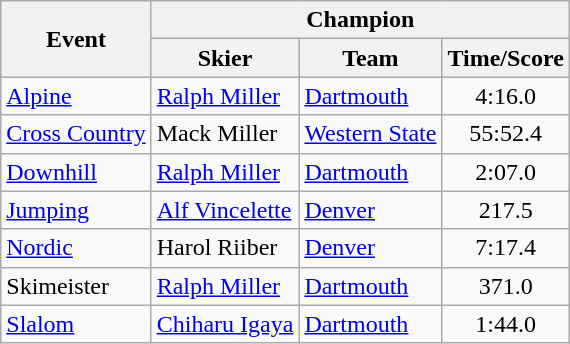<table class="wikitable">
<tr>
<th rowspan="2">Event</th>
<th colspan="3" bgcolor=000000>Champion</th>
</tr>
<tr>
<th>Skier</th>
<th>Team</th>
<th>Time/Score</th>
</tr>
<tr>
<td><a href='#'>Alpine</a></td>
<td><a href='#'>Ralph Miller</a></td>
<td><a href='#'>Dartmouth</a></td>
<td align=center>4:16.0</td>
</tr>
<tr>
<td><a href='#'>Cross Country</a></td>
<td>Mack Miller</td>
<td><a href='#'>Western State</a></td>
<td align=center>55:52.4</td>
</tr>
<tr>
<td><a href='#'>Downhill</a></td>
<td><a href='#'>Ralph Miller</a></td>
<td><a href='#'>Dartmouth</a></td>
<td align=center>2:07.0</td>
</tr>
<tr>
<td><a href='#'>Jumping</a></td>
<td><a href='#'>Alf Vincelette</a></td>
<td><a href='#'>Denver</a></td>
<td align=center>217.5</td>
</tr>
<tr>
<td><a href='#'>Nordic</a></td>
<td> Harol Riiber</td>
<td><a href='#'>Denver</a></td>
<td align=center>7:17.4</td>
</tr>
<tr>
<td>Skimeister</td>
<td><a href='#'>Ralph Miller</a></td>
<td><a href='#'>Dartmouth</a></td>
<td align=center>371.0</td>
</tr>
<tr>
<td><a href='#'>Slalom</a></td>
<td> <a href='#'>Chiharu Igaya</a> </td>
<td><a href='#'>Dartmouth</a></td>
<td align=center>1:44.0</td>
</tr>
</table>
